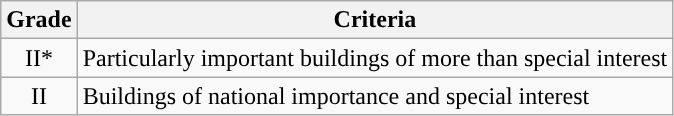<table class="wikitable">
<tr>
<th>Grade</th>
<th>Criteria</th>
</tr>
<tr>
<td align="center" >II*</td>
<td>Particularly important buildings of more than special interest</td>
</tr>
<tr>
<td align="center" >II</td>
<td>Buildings of national importance and special interest</td>
</tr>
</table>
